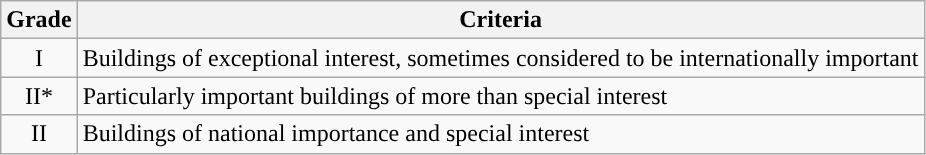<table class="wikitable">
<tr>
<th>Grade</th>
<th>Criteria</th>
</tr>
<tr>
<td align="center" >I</td>
<td>Buildings of exceptional interest, sometimes considered to be internationally important</td>
</tr>
<tr>
<td align="center" >II*</td>
<td>Particularly important buildings of more than special interest</td>
</tr>
<tr>
<td align="center" >II</td>
<td>Buildings of national importance and special interest</td>
</tr>
</table>
